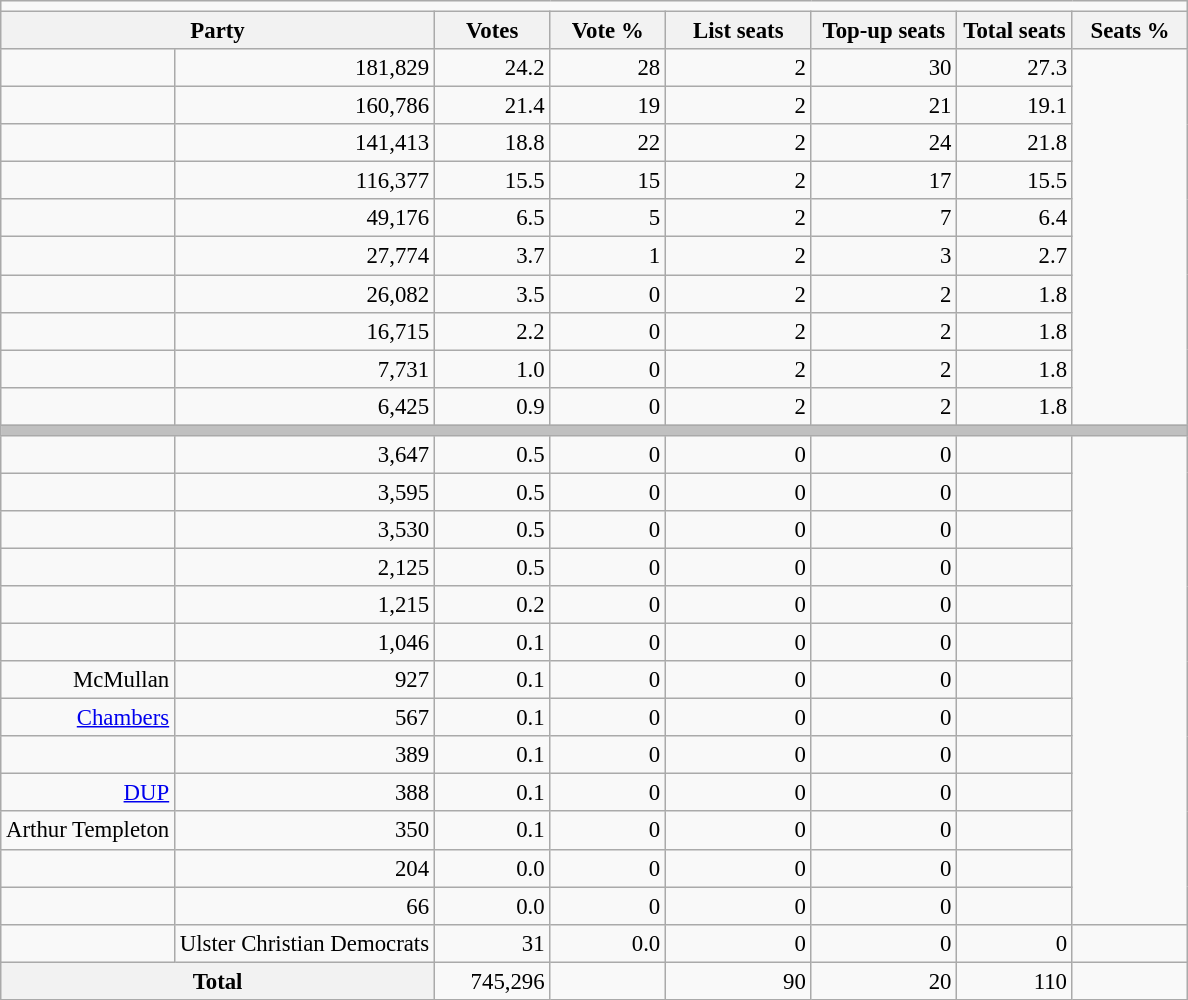<table class="wikitable" style="text-align:right; font-size:95%; margin-bottom:0">
<tr>
<td colspan=10></td>
</tr>
<tr>
<th style="width:65px;" colspan="2">Party</th>
<th style="width:70px;">Votes</th>
<th style="width:70px;">Vote %</th>
<th style="width:90px;">List seats</th>
<th style="width:90px;">Top-up seats</th>
<th style="width:70px;">Total seats</th>
<th style="width:70px;">Seats %</th>
</tr>
<tr>
<td></td>
<td>181,829</td>
<td>24.2</td>
<td>28</td>
<td>2</td>
<td>30</td>
<td>27.3</td>
</tr>
<tr>
<td></td>
<td>160,786</td>
<td>21.4</td>
<td>19</td>
<td>2</td>
<td>21</td>
<td>19.1</td>
</tr>
<tr>
<td></td>
<td>141,413</td>
<td>18.8</td>
<td>22</td>
<td>2</td>
<td>24</td>
<td>21.8</td>
</tr>
<tr>
<td></td>
<td>116,377</td>
<td>15.5</td>
<td>15</td>
<td>2</td>
<td>17</td>
<td>15.5</td>
</tr>
<tr>
<td></td>
<td>49,176</td>
<td>6.5</td>
<td>5</td>
<td>2</td>
<td>7</td>
<td>6.4</td>
</tr>
<tr>
<td></td>
<td>27,774</td>
<td>3.7</td>
<td>1</td>
<td>2</td>
<td>3</td>
<td>2.7</td>
</tr>
<tr>
<td></td>
<td>26,082</td>
<td>3.5</td>
<td>0</td>
<td>2</td>
<td>2</td>
<td>1.8</td>
</tr>
<tr>
<td></td>
<td>16,715</td>
<td>2.2</td>
<td>0</td>
<td>2</td>
<td>2</td>
<td>1.8</td>
</tr>
<tr>
<td></td>
<td>7,731</td>
<td>1.0</td>
<td>0</td>
<td>2</td>
<td>2</td>
<td>1.8</td>
</tr>
<tr>
<td></td>
<td>6,425</td>
<td>0.9</td>
<td>0</td>
<td>2</td>
<td>2</td>
<td>1.8</td>
</tr>
<tr>
<td colspan="8" style="background: #C0C0C0"></td>
</tr>
<tr>
<td></td>
<td>3,647</td>
<td>0.5</td>
<td>0</td>
<td>0</td>
<td>0</td>
<td></td>
</tr>
<tr>
<td></td>
<td>3,595</td>
<td>0.5</td>
<td>0</td>
<td>0</td>
<td>0</td>
<td></td>
</tr>
<tr>
<td></td>
<td>3,530</td>
<td>0.5</td>
<td>0</td>
<td>0</td>
<td>0</td>
<td></td>
</tr>
<tr>
<td></td>
<td>2,125</td>
<td>0.5</td>
<td>0</td>
<td>0</td>
<td>0</td>
<td></td>
</tr>
<tr>
<td></td>
<td>1,215</td>
<td>0.2</td>
<td>0</td>
<td>0</td>
<td>0</td>
<td></td>
</tr>
<tr>
<td></td>
<td>1,046</td>
<td>0.1</td>
<td>0</td>
<td>0</td>
<td>0</td>
<td></td>
</tr>
<tr>
<td> McMullan</td>
<td>927</td>
<td>0.1</td>
<td>0</td>
<td>0</td>
<td>0</td>
<td></td>
</tr>
<tr>
<td> <a href='#'>Chambers</a></td>
<td>567</td>
<td>0.1</td>
<td>0</td>
<td>0</td>
<td>0</td>
<td></td>
</tr>
<tr>
<td></td>
<td>389</td>
<td>0.1</td>
<td>0</td>
<td>0</td>
<td>0</td>
<td></td>
</tr>
<tr>
<td> <a href='#'>DUP</a></td>
<td>388</td>
<td>0.1</td>
<td>0</td>
<td>0</td>
<td>0</td>
<td></td>
</tr>
<tr>
<td> Arthur Templeton</td>
<td>350</td>
<td>0.1</td>
<td>0</td>
<td>0</td>
<td>0</td>
<td></td>
</tr>
<tr>
<td></td>
<td>204</td>
<td>0.0</td>
<td>0</td>
<td>0</td>
<td>0</td>
<td></td>
</tr>
<tr>
<td></td>
<td>66</td>
<td>0.0</td>
<td>0</td>
<td>0</td>
<td>0</td>
<td></td>
</tr>
<tr>
<td></td>
<td style="text-align:left;">Ulster Christian Democrats</td>
<td>31</td>
<td>0.0</td>
<td>0</td>
<td>0</td>
<td>0</td>
<td></td>
</tr>
<tr>
<th colspan="2">Total</th>
<td>745,296</td>
<td></td>
<td style="text-align: right;">90</td>
<td style="text-align: right;">20</td>
<td style="text-align: right;">110</td>
<td style="text-align: right;"></td>
</tr>
</table>
